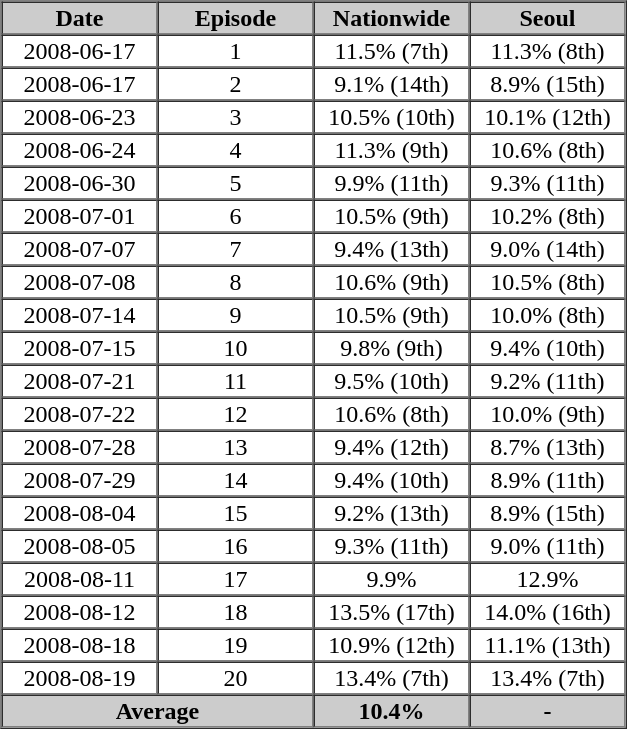<table border="1" cellpadding="1" cellspacing="0">
<tr>
<th width=100 bgcolor="#CCCCCC">Date</th>
<th width=100 bgcolor="#CCCCCC">Episode</th>
<th width=100 bgcolor="#CCCCCC">Nationwide</th>
<th width=100 bgcolor="#CCCCCC">Seoul</th>
</tr>
<tr align=center>
<td>2008-06-17</td>
<td>1</td>
<td>11.5% (7th)</td>
<td>11.3% (8th)</td>
</tr>
<tr align=center>
<td>2008-06-17</td>
<td>2</td>
<td>9.1% (14th)</td>
<td>8.9% (15th)</td>
</tr>
<tr align=center>
<td>2008-06-23</td>
<td>3</td>
<td>10.5% (10th)</td>
<td>10.1% (12th)</td>
</tr>
<tr align=center>
<td>2008-06-24</td>
<td>4</td>
<td>11.3% (9th)</td>
<td>10.6% (8th)</td>
</tr>
<tr align=center>
<td>2008-06-30</td>
<td>5</td>
<td>9.9% (11th)</td>
<td>9.3% (11th)</td>
</tr>
<tr align=center>
<td>2008-07-01</td>
<td>6</td>
<td>10.5% (9th)</td>
<td>10.2% (8th)</td>
</tr>
<tr align=center>
<td>2008-07-07</td>
<td>7</td>
<td>9.4% (13th)</td>
<td>9.0% (14th)</td>
</tr>
<tr align=center>
<td>2008-07-08</td>
<td>8</td>
<td>10.6% (9th)</td>
<td>10.5% (8th)</td>
</tr>
<tr align=center>
<td>2008-07-14</td>
<td>9</td>
<td>10.5% (9th)</td>
<td>10.0% (8th)</td>
</tr>
<tr align=center>
<td>2008-07-15</td>
<td>10</td>
<td>9.8% (9th)</td>
<td>9.4% (10th)</td>
</tr>
<tr align=center>
<td>2008-07-21</td>
<td>11</td>
<td>9.5% (10th)</td>
<td>9.2% (11th)</td>
</tr>
<tr align=center>
<td>2008-07-22</td>
<td>12</td>
<td>10.6% (8th)</td>
<td>10.0% (9th)</td>
</tr>
<tr align=center>
<td>2008-07-28</td>
<td>13</td>
<td>9.4% (12th)</td>
<td>8.7% (13th)</td>
</tr>
<tr align=center>
<td>2008-07-29</td>
<td>14</td>
<td>9.4% (10th)</td>
<td>8.9% (11th)</td>
</tr>
<tr align=center>
<td>2008-08-04</td>
<td>15</td>
<td>9.2% (13th)</td>
<td>8.9% (15th)</td>
</tr>
<tr align=center>
<td>2008-08-05</td>
<td>16</td>
<td>9.3% (11th)</td>
<td>9.0% (11th)</td>
</tr>
<tr align=center>
<td>2008-08-11</td>
<td>17</td>
<td>9.9%</td>
<td>12.9%</td>
</tr>
<tr align=center>
<td>2008-08-12</td>
<td>18</td>
<td>13.5% (17th)</td>
<td>14.0% (16th)</td>
</tr>
<tr align=center>
<td>2008-08-18</td>
<td>19</td>
<td>10.9% (12th)</td>
<td>11.1% (13th)</td>
</tr>
<tr align=center>
<td>2008-08-19</td>
<td>20</td>
<td>13.4% (7th)</td>
<td>13.4% (7th)</td>
</tr>
<tr align="center" style="background:#CCCCCC;">
<th colspan=2>Average</th>
<th>10.4%</th>
<th>-</th>
</tr>
</table>
